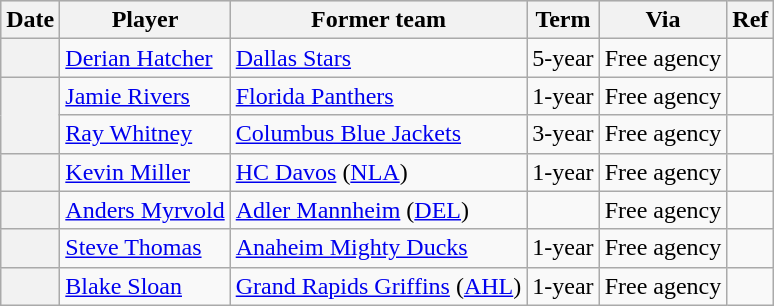<table class="wikitable plainrowheaders">
<tr style="background:#ddd; text-align:center;">
<th>Date</th>
<th>Player</th>
<th>Former team</th>
<th>Term</th>
<th>Via</th>
<th>Ref</th>
</tr>
<tr>
<th scope="row"></th>
<td><a href='#'>Derian Hatcher</a></td>
<td><a href='#'>Dallas Stars</a></td>
<td>5-year</td>
<td>Free agency</td>
<td></td>
</tr>
<tr>
<th scope="row" rowspan=2></th>
<td><a href='#'>Jamie Rivers</a></td>
<td><a href='#'>Florida Panthers</a></td>
<td>1-year</td>
<td>Free agency</td>
<td></td>
</tr>
<tr>
<td><a href='#'>Ray Whitney</a></td>
<td><a href='#'>Columbus Blue Jackets</a></td>
<td>3-year</td>
<td>Free agency</td>
<td></td>
</tr>
<tr>
<th scope="row"></th>
<td><a href='#'>Kevin Miller</a></td>
<td><a href='#'>HC Davos</a> (<a href='#'>NLA</a>)</td>
<td>1-year</td>
<td>Free agency</td>
<td></td>
</tr>
<tr>
<th scope="row"></th>
<td><a href='#'>Anders Myrvold</a></td>
<td><a href='#'>Adler Mannheim</a> (<a href='#'>DEL</a>)</td>
<td></td>
<td>Free agency</td>
<td></td>
</tr>
<tr>
<th scope="row"></th>
<td><a href='#'>Steve Thomas</a></td>
<td><a href='#'>Anaheim Mighty Ducks</a></td>
<td>1-year</td>
<td>Free agency</td>
<td></td>
</tr>
<tr>
<th scope="row"></th>
<td><a href='#'>Blake Sloan</a></td>
<td><a href='#'>Grand Rapids Griffins</a> (<a href='#'>AHL</a>)</td>
<td>1-year</td>
<td>Free agency</td>
<td></td>
</tr>
</table>
